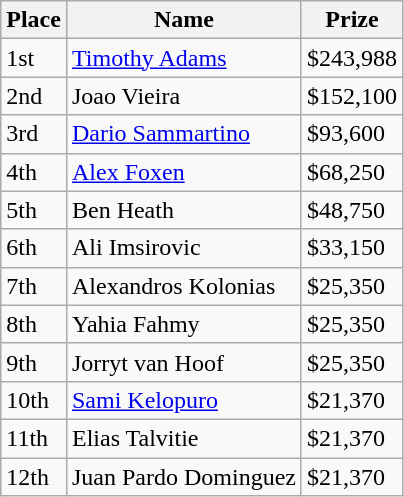<table class="wikitable">
<tr>
<th>Place</th>
<th>Name</th>
<th>Prize</th>
</tr>
<tr>
<td>1st</td>
<td> <a href='#'>Timothy Adams</a></td>
<td>$243,988</td>
</tr>
<tr>
<td>2nd</td>
<td> Joao Vieira</td>
<td>$152,100</td>
</tr>
<tr>
<td>3rd</td>
<td> <a href='#'>Dario Sammartino</a></td>
<td>$93,600</td>
</tr>
<tr>
<td>4th</td>
<td> <a href='#'>Alex Foxen</a></td>
<td>$68,250</td>
</tr>
<tr>
<td>5th</td>
<td> Ben Heath</td>
<td>$48,750</td>
</tr>
<tr>
<td>6th</td>
<td> Ali Imsirovic</td>
<td>$33,150</td>
</tr>
<tr>
<td>7th</td>
<td> Alexandros Kolonias</td>
<td>$25,350</td>
</tr>
<tr>
<td>8th</td>
<td>Yahia Fahmy</td>
<td>$25,350</td>
</tr>
<tr>
<td>9th</td>
<td> Jorryt van Hoof</td>
<td>$25,350</td>
</tr>
<tr>
<td>10th</td>
<td> <a href='#'>Sami Kelopuro</a></td>
<td>$21,370</td>
</tr>
<tr>
<td>11th</td>
<td> Elias Talvitie</td>
<td>$21,370</td>
</tr>
<tr>
<td>12th</td>
<td> Juan Pardo Dominguez</td>
<td>$21,370</td>
</tr>
</table>
